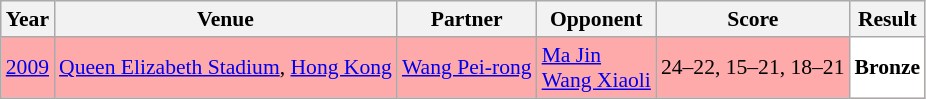<table class="sortable wikitable" style="font-size:90%;">
<tr>
<th>Year</th>
<th>Venue</th>
<th>Partner</th>
<th>Opponent</th>
<th>Score</th>
<th>Result</th>
</tr>
<tr style="background:#FFAAAA">
<td align="center"><a href='#'>2009</a></td>
<td align="left"><a href='#'>Queen Elizabeth Stadium</a>, <a href='#'>Hong Kong</a></td>
<td align="left"> <a href='#'>Wang Pei-rong</a></td>
<td align="left"> <a href='#'>Ma Jin</a> <br>  <a href='#'>Wang Xiaoli</a></td>
<td align="left">24–22, 15–21, 18–21</td>
<td style="text-align:left; background:white"> <strong>Bronze</strong></td>
</tr>
</table>
